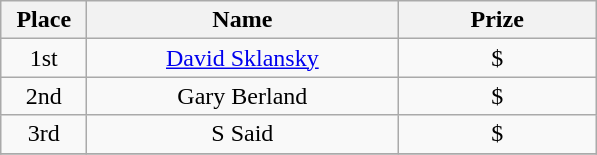<table class="wikitable">
<tr>
<th width="50">Place</th>
<th width="200">Name</th>
<th width="125">Prize</th>
</tr>
<tr>
<td align = "center">1st</td>
<td align = "center"><a href='#'>David Sklansky</a></td>
<td align = "center">$</td>
</tr>
<tr>
<td align = "center">2nd</td>
<td align = "center">Gary Berland</td>
<td align = "center">$</td>
</tr>
<tr>
<td align = "center">3rd</td>
<td align = "center">S Said</td>
<td align = "center">$</td>
</tr>
<tr>
</tr>
</table>
